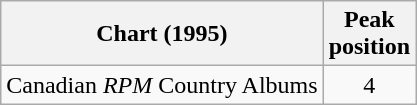<table class="wikitable">
<tr>
<th>Chart (1995)</th>
<th>Peak<br>position</th>
</tr>
<tr>
<td>Canadian <em>RPM</em> Country Albums</td>
<td align="center">4</td>
</tr>
</table>
